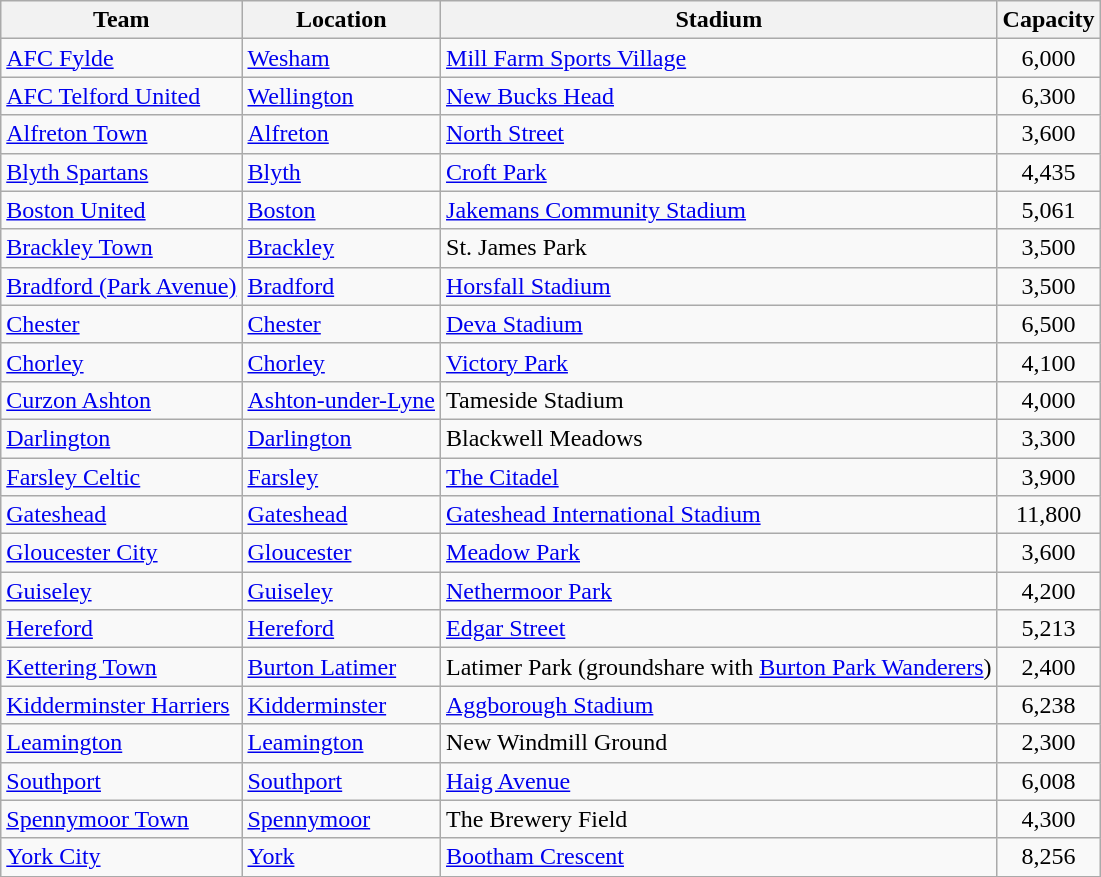<table class="wikitable sortable">
<tr>
<th>Team</th>
<th>Location</th>
<th>Stadium</th>
<th>Capacity</th>
</tr>
<tr>
<td><a href='#'>AFC Fylde</a></td>
<td><a href='#'>Wesham</a></td>
<td><a href='#'>Mill Farm Sports Village</a></td>
<td align="center">6,000</td>
</tr>
<tr>
<td><a href='#'>AFC Telford United</a></td>
<td><a href='#'>Wellington</a></td>
<td><a href='#'>New Bucks Head</a></td>
<td align="center">6,300</td>
</tr>
<tr>
<td><a href='#'>Alfreton Town</a></td>
<td><a href='#'>Alfreton</a></td>
<td><a href='#'>North Street</a></td>
<td align="center">3,600</td>
</tr>
<tr>
<td><a href='#'>Blyth Spartans</a></td>
<td><a href='#'>Blyth</a></td>
<td><a href='#'>Croft Park</a></td>
<td align="center">4,435</td>
</tr>
<tr>
<td><a href='#'>Boston United</a></td>
<td><a href='#'>Boston</a></td>
<td><a href='#'>Jakemans Community Stadium</a></td>
<td align="center">5,061</td>
</tr>
<tr>
<td><a href='#'>Brackley Town</a></td>
<td><a href='#'>Brackley</a></td>
<td>St. James Park</td>
<td align="center">3,500</td>
</tr>
<tr>
<td><a href='#'>Bradford (Park Avenue)</a></td>
<td><a href='#'>Bradford</a></td>
<td><a href='#'>Horsfall Stadium</a></td>
<td align="center">3,500</td>
</tr>
<tr>
<td><a href='#'>Chester</a></td>
<td><a href='#'>Chester</a></td>
<td><a href='#'>Deva Stadium</a></td>
<td align="center">6,500</td>
</tr>
<tr>
<td><a href='#'>Chorley</a></td>
<td><a href='#'>Chorley</a></td>
<td><a href='#'>Victory Park</a></td>
<td align="center">4,100</td>
</tr>
<tr>
<td><a href='#'>Curzon Ashton</a></td>
<td><a href='#'>Ashton-under-Lyne</a></td>
<td>Tameside Stadium</td>
<td align="center">4,000</td>
</tr>
<tr>
<td><a href='#'>Darlington</a></td>
<td><a href='#'>Darlington</a></td>
<td>Blackwell Meadows</td>
<td align="center">3,300</td>
</tr>
<tr>
<td><a href='#'>Farsley Celtic</a></td>
<td><a href='#'>Farsley</a></td>
<td><a href='#'>The Citadel</a></td>
<td align="center">3,900</td>
</tr>
<tr>
<td><a href='#'>Gateshead</a></td>
<td><a href='#'>Gateshead</a></td>
<td><a href='#'>Gateshead International Stadium</a></td>
<td align="center">11,800</td>
</tr>
<tr>
<td><a href='#'>Gloucester City</a></td>
<td><a href='#'>Gloucester</a></td>
<td><a href='#'>Meadow Park</a></td>
<td align="center">3,600</td>
</tr>
<tr>
<td><a href='#'>Guiseley</a></td>
<td><a href='#'>Guiseley</a></td>
<td><a href='#'>Nethermoor Park</a></td>
<td align="center">4,200</td>
</tr>
<tr>
<td><a href='#'>Hereford</a></td>
<td><a href='#'>Hereford</a></td>
<td><a href='#'>Edgar Street</a></td>
<td align="center">5,213</td>
</tr>
<tr>
<td><a href='#'>Kettering Town</a></td>
<td><a href='#'>Burton Latimer</a></td>
<td>Latimer Park (groundshare with <a href='#'>Burton Park Wanderers</a>)</td>
<td align="center">2,400</td>
</tr>
<tr>
<td><a href='#'>Kidderminster Harriers</a></td>
<td><a href='#'>Kidderminster</a></td>
<td><a href='#'>Aggborough Stadium</a></td>
<td align="center">6,238</td>
</tr>
<tr>
<td><a href='#'>Leamington</a></td>
<td><a href='#'>Leamington</a></td>
<td>New Windmill Ground</td>
<td align="center">2,300</td>
</tr>
<tr>
<td><a href='#'>Southport</a></td>
<td><a href='#'>Southport</a></td>
<td><a href='#'>Haig Avenue</a></td>
<td align="center">6,008</td>
</tr>
<tr>
<td><a href='#'>Spennymoor Town</a></td>
<td><a href='#'>Spennymoor</a></td>
<td>The Brewery Field</td>
<td align="center">4,300</td>
</tr>
<tr>
<td><a href='#'>York City</a></td>
<td><a href='#'>York</a></td>
<td><a href='#'>Bootham Crescent</a></td>
<td align="center">8,256</td>
</tr>
<tr>
</tr>
<tr>
</tr>
</table>
